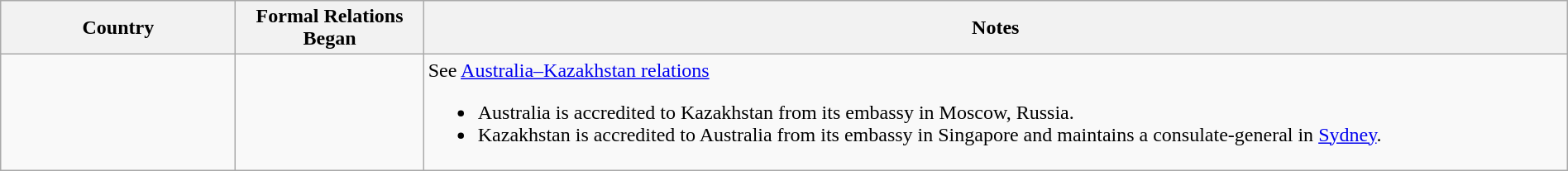<table class="wikitable sortable" border="1" style="width:100%; margin:auto;">
<tr>
<th width="15%">Country</th>
<th width="12%">Formal Relations Began</th>
<th>Notes</th>
</tr>
<tr -valign="top">
<td></td>
<td></td>
<td>See <a href='#'>Australia–Kazakhstan relations</a><br><ul><li>Australia is accredited to Kazakhstan from its embassy in Moscow, Russia.</li><li>Kazakhstan is accredited to Australia from its embassy in Singapore and maintains a consulate-general in <a href='#'>Sydney</a>.</li></ul></td>
</tr>
</table>
